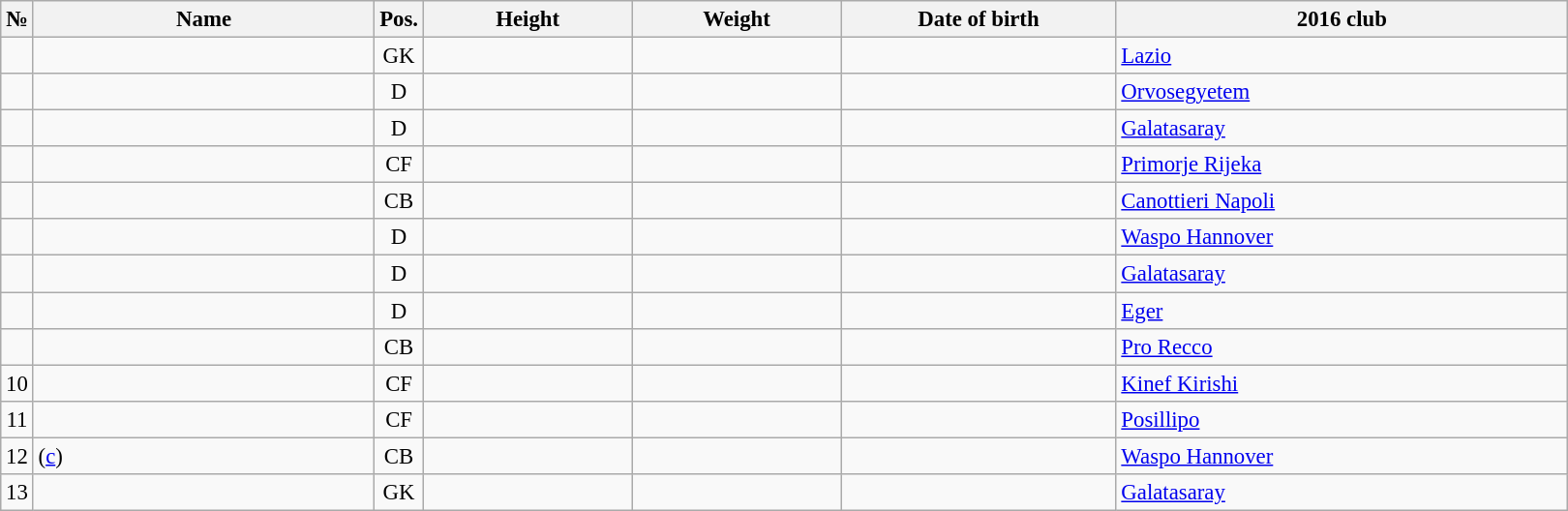<table class="wikitable sortable" style="font-size:95%; text-align:center;">
<tr>
<th>№</th>
<th style="width:15em">Name</th>
<th>Pos.</th>
<th style="width:9em">Height</th>
<th style="width:9em">Weight</th>
<th style="width:12em">Date of birth</th>
<th style="width:20em">2016 club</th>
</tr>
<tr>
<td></td>
<td style="text-align:left;"></td>
<td>GK</td>
<td></td>
<td></td>
<td style="text-align:right;"></td>
<td style="text-align:left;"> <a href='#'>Lazio</a></td>
</tr>
<tr>
<td></td>
<td style="text-align:left;"></td>
<td>D</td>
<td></td>
<td></td>
<td style="text-align:right;"></td>
<td style="text-align:left;"> <a href='#'>Orvosegyetem</a></td>
</tr>
<tr>
<td></td>
<td style="text-align:left;"></td>
<td>D</td>
<td></td>
<td></td>
<td style="text-align:right;"></td>
<td style="text-align:left;"> <a href='#'>Galatasaray</a></td>
</tr>
<tr>
<td></td>
<td style="text-align:left;"></td>
<td>CF</td>
<td></td>
<td></td>
<td style="text-align:right;"></td>
<td style="text-align:left;"> <a href='#'>Primorje Rijeka</a></td>
</tr>
<tr>
<td></td>
<td style="text-align:left;"></td>
<td>CB</td>
<td></td>
<td></td>
<td style="text-align:right;"></td>
<td style="text-align:left;"> <a href='#'>Canottieri Napoli</a></td>
</tr>
<tr>
<td></td>
<td style="text-align:left;"></td>
<td>D</td>
<td></td>
<td></td>
<td style="text-align:right;"></td>
<td style="text-align:left;"> <a href='#'>Waspo Hannover</a></td>
</tr>
<tr>
<td></td>
<td style="text-align:left;"></td>
<td>D</td>
<td></td>
<td></td>
<td style="text-align:right;"></td>
<td style="text-align:left;"> <a href='#'>Galatasaray</a></td>
</tr>
<tr>
<td></td>
<td style="text-align:left;"></td>
<td>D</td>
<td></td>
<td></td>
<td style="text-align:right;"></td>
<td style="text-align:left;"> <a href='#'>Eger</a></td>
</tr>
<tr>
<td></td>
<td style="text-align:left;"></td>
<td>CB</td>
<td></td>
<td></td>
<td style="text-align:right;"></td>
<td style="text-align:left;"> <a href='#'>Pro Recco</a></td>
</tr>
<tr>
<td>10</td>
<td style="text-align:left;"></td>
<td>CF</td>
<td></td>
<td></td>
<td style="text-align:right;"></td>
<td style="text-align:left;"> <a href='#'>Kinef Kirishi</a></td>
</tr>
<tr>
<td>11</td>
<td style="text-align:left;"></td>
<td>CF</td>
<td></td>
<td></td>
<td style="text-align:right;"></td>
<td style="text-align:left;"> <a href='#'>Posillipo</a></td>
</tr>
<tr>
<td>12</td>
<td style="text-align:left;"> (<a href='#'>c</a>)</td>
<td>CB</td>
<td></td>
<td></td>
<td style="text-align:right;"></td>
<td style="text-align:left;"> <a href='#'>Waspo Hannover</a></td>
</tr>
<tr>
<td>13</td>
<td style="text-align:left;"></td>
<td>GK</td>
<td></td>
<td></td>
<td style="text-align:right;"></td>
<td style="text-align:left;"> <a href='#'>Galatasaray</a></td>
</tr>
</table>
